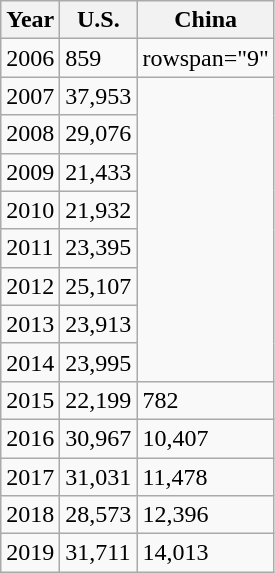<table class="wikitable">
<tr>
<th>Year</th>
<th>U.S.</th>
<th>China</th>
</tr>
<tr>
<td>2006</td>
<td>859</td>
<td>rowspan="9" </td>
</tr>
<tr>
<td>2007</td>
<td>37,953</td>
</tr>
<tr>
<td>2008</td>
<td>29,076</td>
</tr>
<tr>
<td>2009</td>
<td>21,433</td>
</tr>
<tr>
<td>2010</td>
<td>21,932</td>
</tr>
<tr>
<td>2011</td>
<td>23,395</td>
</tr>
<tr>
<td>2012</td>
<td>25,107</td>
</tr>
<tr>
<td>2013</td>
<td>23,913</td>
</tr>
<tr>
<td>2014</td>
<td>23,995</td>
</tr>
<tr>
<td>2015</td>
<td>22,199</td>
<td>782</td>
</tr>
<tr>
<td>2016</td>
<td>30,967</td>
<td>10,407</td>
</tr>
<tr>
<td>2017</td>
<td>31,031</td>
<td>11,478</td>
</tr>
<tr>
<td>2018</td>
<td>28,573</td>
<td>12,396</td>
</tr>
<tr>
<td>2019</td>
<td>31,711</td>
<td>14,013</td>
</tr>
</table>
